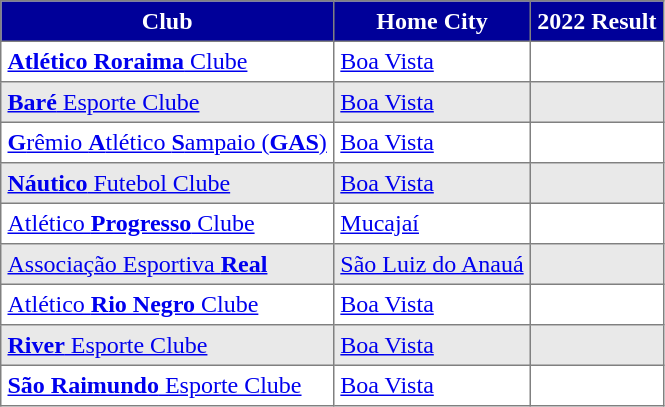<table class="toccolours" border="1" cellpadding="4" cellspacing="0" style="border-collapse: collapse; margin:0;">
<tr>
<th style="background: #009; color: #fff;">Club</th>
<th style="background: #009; color: #fff;">Home City</th>
<th style="background: #009; color: #fff;">2022 Result</th>
</tr>
<tr style="background:white; color:black">
<td><a href='#'><strong>Atlético Roraima</strong> Clube</a></td>
<td><a href='#'>Boa Vista</a></td>
<td></td>
</tr>
<tr style="background:#e9e9e9; color:black">
<td><a href='#'><strong>Baré</strong> Esporte Clube</a></td>
<td><a href='#'>Boa Vista</a></td>
<td></td>
</tr>
<tr style="background:white; color:black">
<td><a href='#'><strong>G</strong>rêmio <strong>A</strong>tlético <strong>S</strong>ampaio (<strong>GAS</strong>)</a></td>
<td><a href='#'>Boa Vista</a></td>
<td><em></em></td>
</tr>
<tr style="background:#e9e9e9; color:black">
<td><a href='#'><strong>Náutico</strong> Futebol Clube</a></td>
<td><a href='#'>Boa Vista</a></td>
<td></td>
</tr>
<tr style="background:white; color:black">
<td><a href='#'>Atlético <strong>Progresso</strong> Clube</a></td>
<td><a href='#'>Mucajaí</a></td>
<td><em></em></td>
</tr>
<tr style="background:#e9e9e9; color:black">
<td><a href='#'>Associação Esportiva <strong>Real</strong></a></td>
<td><a href='#'>São Luiz do Anauá</a></td>
<td></td>
</tr>
<tr style="background:white; color:black">
<td><a href='#'>Atlético <strong>Rio Negro</strong> Clube</a></td>
<td><a href='#'>Boa Vista</a></td>
<td></td>
</tr>
<tr style="background:#e9e9e9; color:black">
<td><a href='#'><strong>River</strong> Esporte Clube</a></td>
<td><a href='#'>Boa Vista</a></td>
<td><em></em></td>
</tr>
<tr style="background:white; color:black">
<td><a href='#'><strong>São Raimundo</strong> Esporte Clube</a></td>
<td><a href='#'>Boa Vista</a></td>
<td></td>
</tr>
</table>
